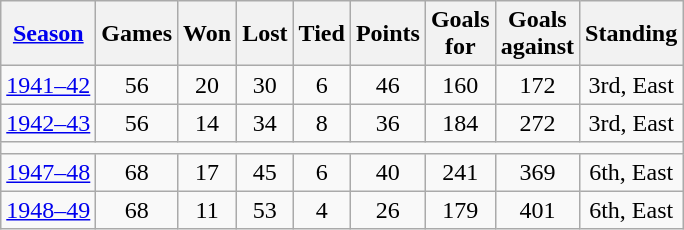<table class="wikitable" style="text-align:center">
<tr>
<th><a href='#'>Season</a></th>
<th>Games</th>
<th>Won</th>
<th>Lost</th>
<th>Tied</th>
<th>Points</th>
<th>Goals<br>for</th>
<th>Goals<br>against</th>
<th>Standing</th>
</tr>
<tr>
<td><a href='#'>1941–42</a></td>
<td>56</td>
<td>20</td>
<td>30</td>
<td>6</td>
<td>46</td>
<td>160</td>
<td>172</td>
<td>3rd, East</td>
</tr>
<tr>
<td><a href='#'>1942–43</a></td>
<td>56</td>
<td>14</td>
<td>34</td>
<td>8</td>
<td>36</td>
<td>184</td>
<td>272</td>
<td>3rd, East</td>
</tr>
<tr>
<td colspan="9"></td>
</tr>
<tr>
<td><a href='#'>1947–48</a></td>
<td>68</td>
<td>17</td>
<td>45</td>
<td>6</td>
<td>40</td>
<td>241</td>
<td>369</td>
<td>6th, East</td>
</tr>
<tr>
<td><a href='#'>1948–49</a></td>
<td>68</td>
<td>11</td>
<td>53</td>
<td>4</td>
<td>26</td>
<td>179</td>
<td>401</td>
<td>6th, East</td>
</tr>
</table>
